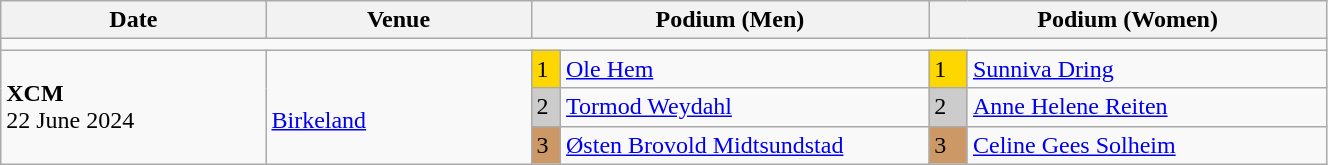<table class="wikitable" width=70%>
<tr>
<th>Date</th>
<th width=20%>Venue</th>
<th colspan=2 width=30%>Podium (Men)</th>
<th colspan=2 width=30%>Podium (Women)</th>
</tr>
<tr>
<td colspan=6></td>
</tr>
<tr>
<td rowspan=3><strong>XCM</strong> <br> 22 June 2024</td>
<td rowspan=3><br><a href='#'>Birkeland</a></td>
<td bgcolor=FFD700>1</td>
<td><a href='#'>Ole Hem</a></td>
<td bgcolor=FFD700>1</td>
<td><a href='#'>Sunniva Dring</a></td>
</tr>
<tr>
<td bgcolor=CCCCCC>2</td>
<td><a href='#'>Tormod Weydahl</a></td>
<td bgcolor=CCCCCC>2</td>
<td><a href='#'>Anne Helene Reiten</a></td>
</tr>
<tr>
<td bgcolor=CC9966>3</td>
<td><a href='#'>Østen Brovold Midtsundstad</a></td>
<td bgcolor=CC9966>3</td>
<td><a href='#'>Celine Gees Solheim</a></td>
</tr>
</table>
